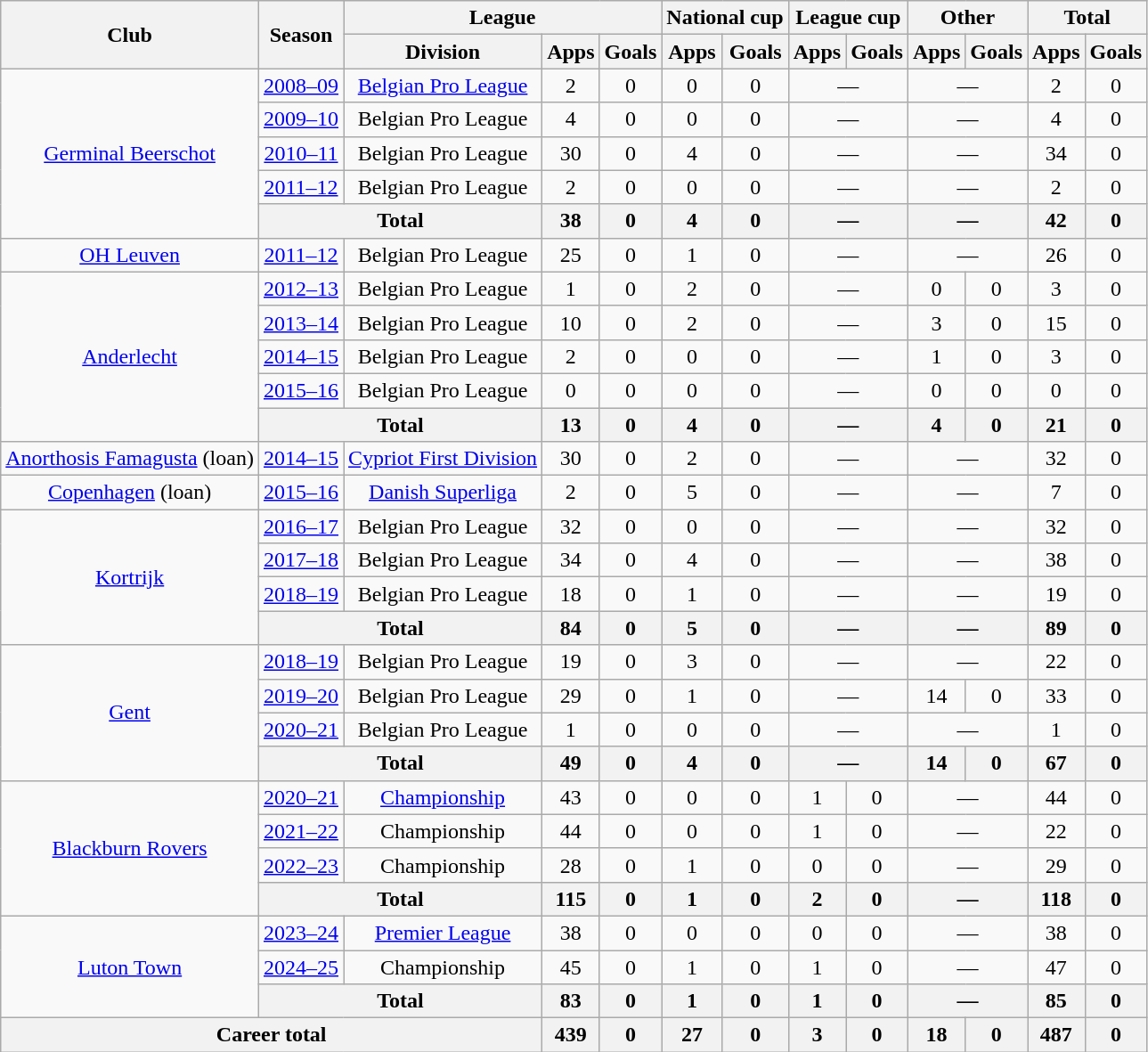<table class="wikitable" style="text-align: center;">
<tr>
<th rowspan="2">Club</th>
<th rowspan="2">Season</th>
<th colspan="3">League</th>
<th colspan="2">National cup</th>
<th colspan="2">League cup</th>
<th colspan="2">Other</th>
<th colspan="2">Total</th>
</tr>
<tr>
<th>Division</th>
<th>Apps</th>
<th>Goals</th>
<th>Apps</th>
<th>Goals</th>
<th>Apps</th>
<th>Goals</th>
<th>Apps</th>
<th>Goals</th>
<th>Apps</th>
<th>Goals</th>
</tr>
<tr>
<td rowspan="5"><a href='#'>Germinal Beerschot</a></td>
<td><a href='#'>2008–09</a></td>
<td><a href='#'>Belgian Pro League</a></td>
<td>2</td>
<td>0</td>
<td>0</td>
<td>0</td>
<td colspan="2">—</td>
<td colspan="2">—</td>
<td>2</td>
<td>0</td>
</tr>
<tr>
<td><a href='#'>2009–10</a></td>
<td>Belgian Pro League</td>
<td>4</td>
<td>0</td>
<td>0</td>
<td>0</td>
<td colspan="2">—</td>
<td colspan="2">—</td>
<td>4</td>
<td>0</td>
</tr>
<tr>
<td><a href='#'>2010–11</a></td>
<td>Belgian Pro League</td>
<td>30</td>
<td>0</td>
<td>4</td>
<td>0</td>
<td colspan="2">—</td>
<td colspan="2">—</td>
<td>34</td>
<td>0</td>
</tr>
<tr>
<td><a href='#'>2011–12</a></td>
<td>Belgian Pro League</td>
<td>2</td>
<td>0</td>
<td>0</td>
<td>0</td>
<td colspan="2">—</td>
<td colspan="2">—</td>
<td>2</td>
<td>0</td>
</tr>
<tr>
<th colspan="2">Total</th>
<th>38</th>
<th>0</th>
<th>4</th>
<th>0</th>
<th colspan="2">—</th>
<th colspan="2">—</th>
<th>42</th>
<th>0</th>
</tr>
<tr>
<td><a href='#'>OH Leuven</a></td>
<td><a href='#'>2011–12</a></td>
<td>Belgian Pro League</td>
<td>25</td>
<td>0</td>
<td>1</td>
<td>0</td>
<td colspan="2">—</td>
<td colspan="2">—</td>
<td>26</td>
<td>0</td>
</tr>
<tr>
<td rowspan="5"><a href='#'>Anderlecht</a></td>
<td><a href='#'>2012–13</a></td>
<td>Belgian Pro League</td>
<td>1</td>
<td>0</td>
<td>2</td>
<td>0</td>
<td colspan="2">—</td>
<td>0</td>
<td>0</td>
<td>3</td>
<td>0</td>
</tr>
<tr>
<td><a href='#'>2013–14</a></td>
<td>Belgian Pro League</td>
<td>10</td>
<td>0</td>
<td>2</td>
<td>0</td>
<td colspan="2">—</td>
<td>3</td>
<td>0</td>
<td>15</td>
<td>0</td>
</tr>
<tr>
<td><a href='#'>2014–15</a></td>
<td>Belgian Pro League</td>
<td>2</td>
<td>0</td>
<td>0</td>
<td>0</td>
<td colspan="2">—</td>
<td>1</td>
<td>0</td>
<td>3</td>
<td>0</td>
</tr>
<tr>
<td><a href='#'>2015–16</a></td>
<td>Belgian Pro League</td>
<td>0</td>
<td>0</td>
<td>0</td>
<td>0</td>
<td colspan="2">—</td>
<td>0</td>
<td>0</td>
<td>0</td>
<td>0</td>
</tr>
<tr>
<th colspan="2">Total</th>
<th>13</th>
<th>0</th>
<th>4</th>
<th>0</th>
<th colspan="2">—</th>
<th>4</th>
<th>0</th>
<th>21</th>
<th>0</th>
</tr>
<tr>
<td><a href='#'>Anorthosis Famagusta</a> (loan)</td>
<td><a href='#'>2014–15</a></td>
<td><a href='#'>Cypriot First Division</a></td>
<td>30</td>
<td>0</td>
<td>2</td>
<td>0</td>
<td colspan="2">—</td>
<td colspan="2">—</td>
<td>32</td>
<td>0</td>
</tr>
<tr>
<td><a href='#'>Copenhagen</a> (loan)</td>
<td><a href='#'>2015–16</a></td>
<td><a href='#'>Danish Superliga</a></td>
<td>2</td>
<td>0</td>
<td>5</td>
<td>0</td>
<td colspan="2">—</td>
<td colspan="2">—</td>
<td>7</td>
<td>0</td>
</tr>
<tr>
<td rowspan="4"><a href='#'>Kortrijk</a></td>
<td><a href='#'>2016–17</a></td>
<td>Belgian Pro League</td>
<td>32</td>
<td>0</td>
<td>0</td>
<td>0</td>
<td colspan="2">—</td>
<td colspan="2">—</td>
<td>32</td>
<td>0</td>
</tr>
<tr>
<td><a href='#'>2017–18</a></td>
<td>Belgian Pro League</td>
<td>34</td>
<td>0</td>
<td>4</td>
<td>0</td>
<td colspan="2">—</td>
<td colspan="2">—</td>
<td>38</td>
<td>0</td>
</tr>
<tr>
<td><a href='#'>2018–19</a></td>
<td>Belgian Pro League</td>
<td>18</td>
<td>0</td>
<td>1</td>
<td>0</td>
<td colspan="2">—</td>
<td colspan="2">—</td>
<td>19</td>
<td>0</td>
</tr>
<tr>
<th colspan="2">Total</th>
<th>84</th>
<th>0</th>
<th>5</th>
<th>0</th>
<th colspan="2">—</th>
<th colspan="2">—</th>
<th>89</th>
<th>0</th>
</tr>
<tr>
<td rowspan="4"><a href='#'>Gent</a></td>
<td><a href='#'>2018–19</a></td>
<td>Belgian Pro League</td>
<td>19</td>
<td>0</td>
<td>3</td>
<td>0</td>
<td colspan="2">—</td>
<td colspan="2">—</td>
<td>22</td>
<td>0</td>
</tr>
<tr>
<td><a href='#'>2019–20</a></td>
<td>Belgian Pro League</td>
<td>29</td>
<td>0</td>
<td>1</td>
<td>0</td>
<td colspan="2">—</td>
<td>14</td>
<td>0</td>
<td>33</td>
<td>0</td>
</tr>
<tr>
<td><a href='#'>2020–21</a></td>
<td>Belgian Pro League</td>
<td>1</td>
<td>0</td>
<td>0</td>
<td>0</td>
<td colspan="2">—</td>
<td colspan="2">—</td>
<td>1</td>
<td>0</td>
</tr>
<tr>
<th colspan="2">Total</th>
<th>49</th>
<th>0</th>
<th>4</th>
<th>0</th>
<th colspan="2">—</th>
<th>14</th>
<th>0</th>
<th>67</th>
<th>0</th>
</tr>
<tr>
<td rowspan="4"><a href='#'>Blackburn Rovers</a></td>
<td><a href='#'>2020–21</a></td>
<td><a href='#'>Championship</a></td>
<td>43</td>
<td>0</td>
<td>0</td>
<td>0</td>
<td>1</td>
<td>0</td>
<td colspan="2">—</td>
<td>44</td>
<td>0</td>
</tr>
<tr>
<td><a href='#'>2021–22</a></td>
<td>Championship</td>
<td>44</td>
<td>0</td>
<td>0</td>
<td>0</td>
<td>1</td>
<td>0</td>
<td colspan="2">—</td>
<td>22</td>
<td>0</td>
</tr>
<tr>
<td><a href='#'>2022–23</a></td>
<td>Championship</td>
<td>28</td>
<td>0</td>
<td>1</td>
<td>0</td>
<td>0</td>
<td>0</td>
<td colspan="2">—</td>
<td>29</td>
<td>0</td>
</tr>
<tr>
<th colspan="2">Total</th>
<th>115</th>
<th>0</th>
<th>1</th>
<th>0</th>
<th>2</th>
<th>0</th>
<th colspan="2">—</th>
<th>118</th>
<th>0</th>
</tr>
<tr>
<td rowspan="3"><a href='#'>Luton Town</a></td>
<td><a href='#'>2023–24</a></td>
<td><a href='#'>Premier League</a></td>
<td>38</td>
<td>0</td>
<td>0</td>
<td>0</td>
<td>0</td>
<td>0</td>
<td colspan="2">—</td>
<td>38</td>
<td>0</td>
</tr>
<tr>
<td><a href='#'>2024–25</a></td>
<td>Championship</td>
<td>45</td>
<td>0</td>
<td>1</td>
<td>0</td>
<td>1</td>
<td>0</td>
<td colspan="2">—</td>
<td>47</td>
<td>0</td>
</tr>
<tr>
<th colspan="2">Total</th>
<th>83</th>
<th>0</th>
<th>1</th>
<th>0</th>
<th>1</th>
<th>0</th>
<th colspan="2">—</th>
<th>85</th>
<th>0</th>
</tr>
<tr>
<th colspan="3">Career total</th>
<th>439</th>
<th>0</th>
<th>27</th>
<th>0</th>
<th>3</th>
<th>0</th>
<th>18</th>
<th>0</th>
<th>487</th>
<th>0</th>
</tr>
</table>
